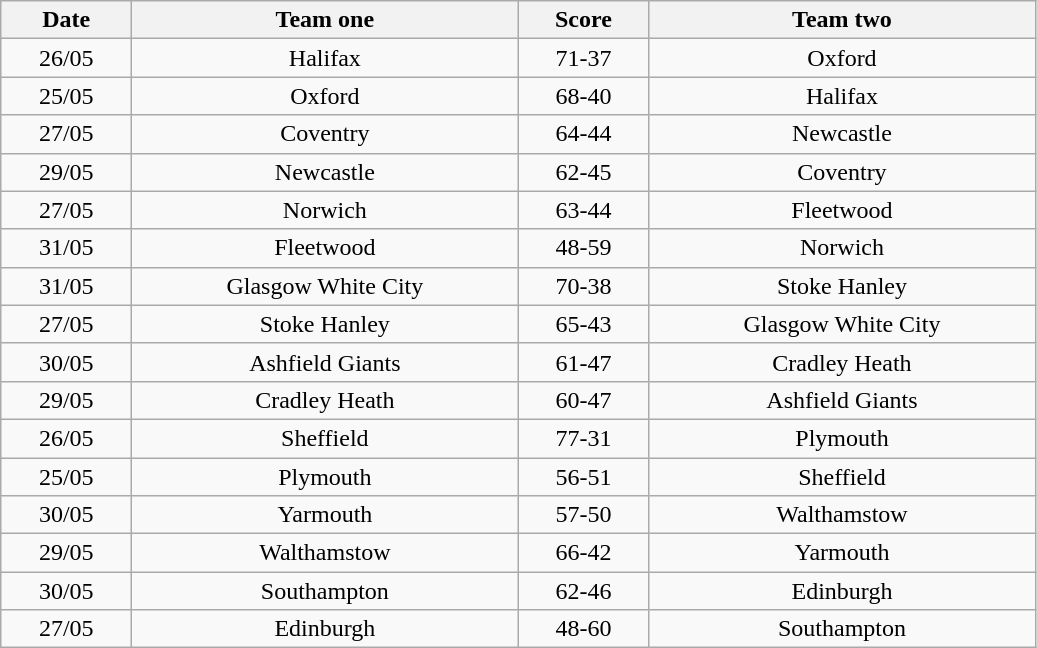<table class="wikitable" style="text-align: center">
<tr>
<th width=80>Date</th>
<th width=250>Team one</th>
<th width=80>Score</th>
<th width=250>Team two</th>
</tr>
<tr>
<td>26/05</td>
<td>Halifax</td>
<td>71-37</td>
<td>Oxford</td>
</tr>
<tr>
<td>25/05</td>
<td>Oxford</td>
<td>68-40</td>
<td>Halifax</td>
</tr>
<tr>
<td>27/05</td>
<td>Coventry</td>
<td>64-44</td>
<td>Newcastle</td>
</tr>
<tr>
<td>29/05</td>
<td>Newcastle</td>
<td>62-45</td>
<td>Coventry</td>
</tr>
<tr>
<td>27/05</td>
<td>Norwich</td>
<td>63-44</td>
<td>Fleetwood</td>
</tr>
<tr>
<td>31/05</td>
<td>Fleetwood</td>
<td>48-59</td>
<td>Norwich</td>
</tr>
<tr>
<td>31/05</td>
<td>Glasgow White City</td>
<td>70-38</td>
<td>Stoke Hanley</td>
</tr>
<tr>
<td>27/05</td>
<td>Stoke Hanley</td>
<td>65-43</td>
<td>Glasgow White City</td>
</tr>
<tr>
<td>30/05</td>
<td>Ashfield Giants</td>
<td>61-47</td>
<td>Cradley Heath</td>
</tr>
<tr>
<td>29/05</td>
<td>Cradley Heath</td>
<td>60-47</td>
<td>Ashfield Giants</td>
</tr>
<tr>
<td>26/05</td>
<td>Sheffield</td>
<td>77-31</td>
<td>Plymouth</td>
</tr>
<tr>
<td>25/05</td>
<td>Plymouth</td>
<td>56-51</td>
<td>Sheffield</td>
</tr>
<tr>
<td>30/05</td>
<td>Yarmouth</td>
<td>57-50</td>
<td>Walthamstow</td>
</tr>
<tr>
<td>29/05</td>
<td>Walthamstow</td>
<td>66-42</td>
<td>Yarmouth</td>
</tr>
<tr>
<td>30/05</td>
<td>Southampton</td>
<td>62-46</td>
<td>Edinburgh</td>
</tr>
<tr>
<td>27/05</td>
<td>Edinburgh</td>
<td>48-60</td>
<td>Southampton</td>
</tr>
</table>
